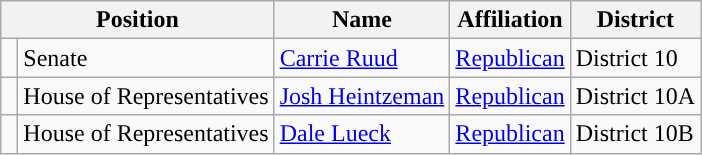<table class="wikitable">
<tr>
<th colspan="2">Position</th>
<th>Name</th>
<th>Affiliation</th>
<th>District</th>
</tr>
<tr>
<td style="background-color:"> </td>
<td>Senate</td>
<td><a href='#'>Carrie Ruud</a></td>
<td><a href='#'>Republican</a></td>
<td>District 10</td>
</tr>
<tr>
<td style="background-color:"> </td>
<td>House of Representatives</td>
<td><a href='#'>Josh Heintzeman</a></td>
<td><a href='#'>Republican</a></td>
<td>District 10A</td>
</tr>
<tr>
<td style="background-color:"> </td>
<td>House of Representatives</td>
<td><a href='#'>Dale Lueck</a></td>
<td><a href='#'>Republican</a></td>
<td>District 10B</td>
</tr>
</table>
